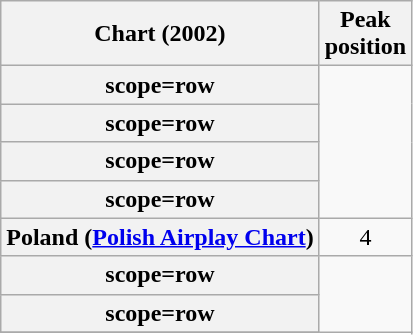<table class="wikitable sortable plainrowheaders" style="text-align:center;">
<tr>
<th scope="col">Chart (2002)</th>
<th scope="col">Peak<br>position</th>
</tr>
<tr>
<th>scope=row</th>
</tr>
<tr>
<th>scope=row</th>
</tr>
<tr>
<th>scope=row</th>
</tr>
<tr>
<th>scope=row</th>
</tr>
<tr>
<th scope=row>Poland (<a href='#'>Polish Airplay Chart</a>)</th>
<td align="center">4</td>
</tr>
<tr>
<th>scope=row</th>
</tr>
<tr>
<th>scope=row</th>
</tr>
<tr>
</tr>
</table>
